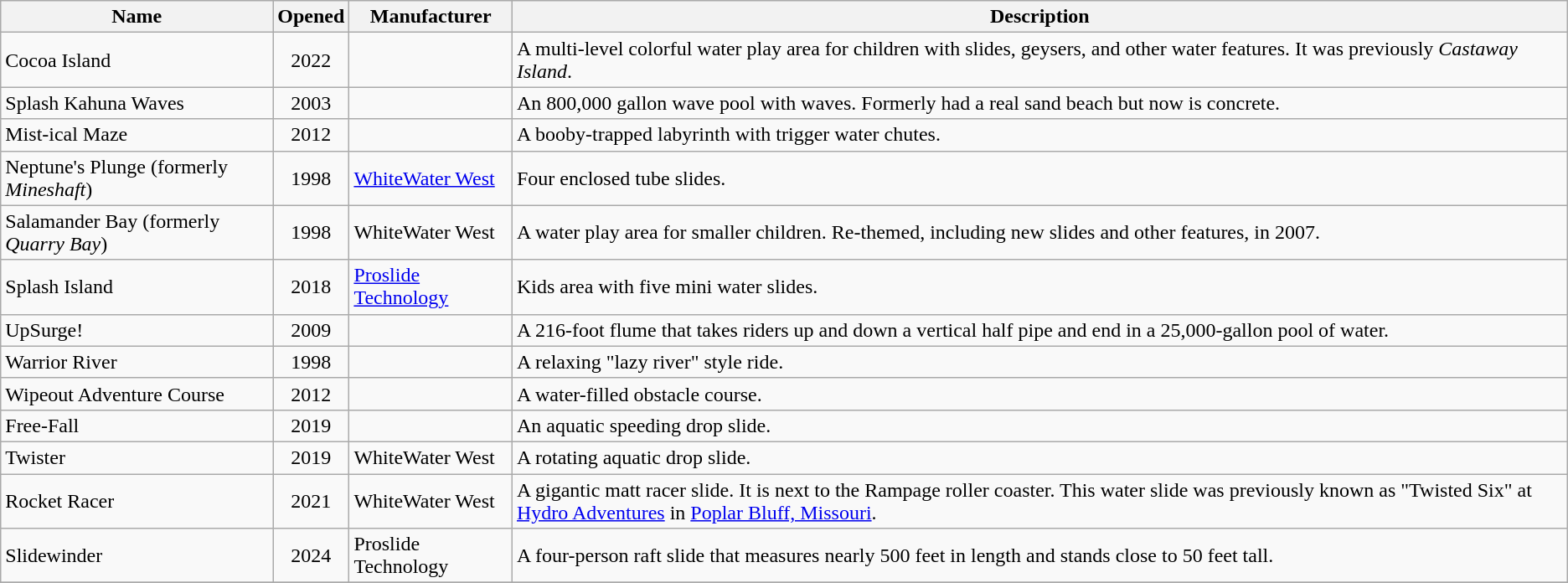<table class="wikitable sortable">
<tr>
<th>Name</th>
<th>Opened</th>
<th>Manufacturer</th>
<th>Description</th>
</tr>
<tr>
<td>Cocoa Island</td>
<td align=center>2022</td>
<td></td>
<td>A multi-level colorful water play area for children with slides, geysers, and other water features. It was previously <em>Castaway Island</em>.</td>
</tr>
<tr>
<td>Splash Kahuna Waves</td>
<td align=center>2003</td>
<td></td>
<td>An 800,000 gallon wave pool with  waves. Formerly had a real sand beach but now is concrete.</td>
</tr>
<tr>
<td>Mist-ical Maze</td>
<td align=center>2012</td>
<td></td>
<td>A booby-trapped labyrinth with trigger water chutes.</td>
</tr>
<tr>
<td>Neptune's Plunge (formerly <em>Mineshaft</em>)</td>
<td align=center>1998</td>
<td><a href='#'>WhiteWater West</a></td>
<td>Four enclosed tube slides.</td>
</tr>
<tr>
<td>Salamander Bay (formerly <em>Quarry Bay</em>)</td>
<td align=center>1998</td>
<td>WhiteWater West</td>
<td>A water play area for smaller children. Re-themed, including new slides and other features, in 2007.</td>
</tr>
<tr>
<td>Splash Island</td>
<td align=center>2018</td>
<td><a href='#'>Proslide Technology</a></td>
<td>Kids area with five mini water slides.</td>
</tr>
<tr>
<td>UpSurge!</td>
<td align=center>2009</td>
<td></td>
<td>A 216-foot flume that takes riders up and down a vertical half pipe and end in a 25,000-gallon pool of water.</td>
</tr>
<tr>
<td>Warrior River</td>
<td align=center>1998</td>
<td></td>
<td>A relaxing "lazy river" style ride.</td>
</tr>
<tr>
<td>Wipeout Adventure Course</td>
<td align=center>2012</td>
<td></td>
<td>A water-filled obstacle course.</td>
</tr>
<tr>
<td>Free-Fall</td>
<td align=center>2019</td>
<td></td>
<td>An aquatic speeding drop slide.</td>
</tr>
<tr>
<td>Twister</td>
<td align=center>2019</td>
<td>WhiteWater West</td>
<td>A rotating aquatic drop slide.</td>
</tr>
<tr>
<td>Rocket Racer</td>
<td align=center>2021</td>
<td>WhiteWater West</td>
<td>A gigantic matt racer slide. It is next to the Rampage roller coaster. This water slide was previously known as "Twisted Six" at <a href='#'>Hydro Adventures</a> in <a href='#'>Poplar Bluff, Missouri</a>.</td>
</tr>
<tr>
<td>Slidewinder</td>
<td align=center>2024</td>
<td>Proslide Technology</td>
<td>A four-person raft slide that measures nearly 500 feet in length and stands close to 50 feet tall.</td>
</tr>
<tr>
</tr>
</table>
